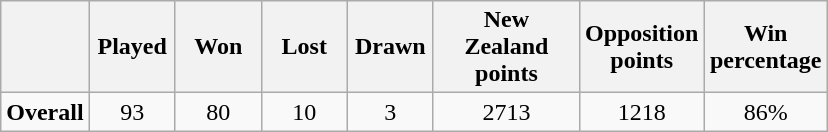<table class="wikitable">
<tr>
<th width="50"></th>
<th width="50">Played</th>
<th width="50">Won</th>
<th width="50">Lost</th>
<th width="50">Drawn</th>
<th width="90">New Zealand <br> points</th>
<th width="75">Opposition <br> points</th>
<th width="75">Win <br> percentage</th>
</tr>
<tr>
<td align="center"><strong>Overall</strong></td>
<td align="center">93</td>
<td align="center">80</td>
<td align="center">10</td>
<td align="center">3</td>
<td align="center">2713</td>
<td align="center">1218</td>
<td align="center">86%</td>
</tr>
</table>
